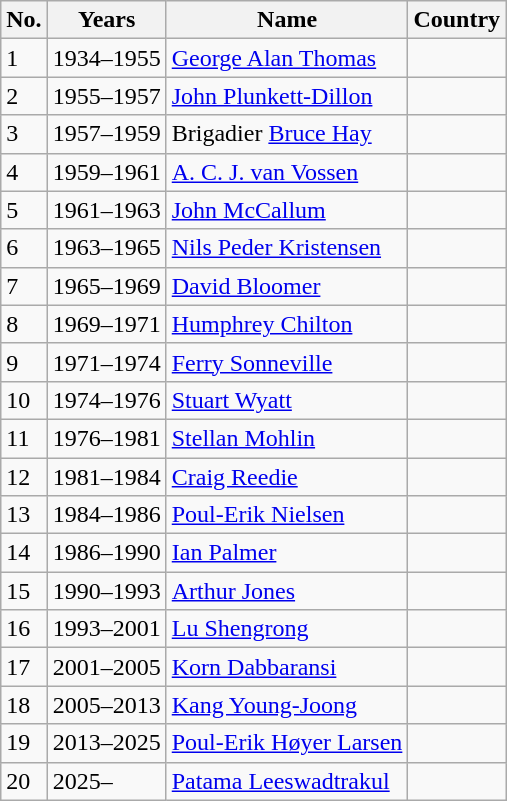<table class="wikitable">
<tr>
<th align=center>No.</th>
<th align=center>Years</th>
<th align=center>Name</th>
<th align=center>Country</th>
</tr>
<tr>
<td>1</td>
<td>1934–1955</td>
<td><a href='#'>George Alan Thomas</a></td>
<td></td>
</tr>
<tr>
<td>2</td>
<td>1955–1957</td>
<td><a href='#'>John Plunkett-Dillon</a></td>
<td></td>
</tr>
<tr>
<td>3</td>
<td>1957–1959</td>
<td>Brigadier <a href='#'>Bruce Hay</a></td>
<td></td>
</tr>
<tr>
<td>4</td>
<td>1959–1961</td>
<td><a href='#'>A. C. J. van Vossen</a></td>
<td></td>
</tr>
<tr>
<td>5</td>
<td>1961–1963</td>
<td><a href='#'>John McCallum</a></td>
<td></td>
</tr>
<tr>
<td>6</td>
<td>1963–1965</td>
<td><a href='#'>Nils Peder Kristensen</a></td>
<td></td>
</tr>
<tr>
<td>7</td>
<td>1965–1969</td>
<td><a href='#'>David Bloomer</a></td>
<td></td>
</tr>
<tr>
<td>8</td>
<td>1969–1971</td>
<td><a href='#'>Humphrey Chilton</a></td>
<td></td>
</tr>
<tr>
<td>9</td>
<td>1971–1974</td>
<td><a href='#'>Ferry Sonneville</a></td>
<td></td>
</tr>
<tr>
<td>10</td>
<td>1974–1976</td>
<td><a href='#'>Stuart Wyatt</a></td>
<td></td>
</tr>
<tr>
<td>11</td>
<td>1976–1981</td>
<td><a href='#'>Stellan Mohlin</a></td>
<td></td>
</tr>
<tr>
<td>12</td>
<td>1981–1984</td>
<td><a href='#'>Craig Reedie</a></td>
<td></td>
</tr>
<tr>
<td>13</td>
<td>1984–1986</td>
<td><a href='#'>Poul-Erik Nielsen</a></td>
<td></td>
</tr>
<tr>
<td>14</td>
<td>1986–1990</td>
<td><a href='#'>Ian Palmer</a></td>
<td></td>
</tr>
<tr>
<td>15</td>
<td>1990–1993</td>
<td><a href='#'>Arthur Jones</a></td>
<td></td>
</tr>
<tr>
<td>16</td>
<td>1993–2001</td>
<td><a href='#'>Lu Shengrong</a></td>
<td></td>
</tr>
<tr>
<td>17</td>
<td>2001–2005</td>
<td><a href='#'>Korn Dabbaransi</a></td>
<td></td>
</tr>
<tr>
<td>18</td>
<td>2005–2013</td>
<td><a href='#'>Kang Young-Joong</a></td>
<td></td>
</tr>
<tr>
<td>19</td>
<td>2013–2025</td>
<td><a href='#'>Poul-Erik Høyer Larsen</a></td>
<td></td>
</tr>
<tr>
<td>20</td>
<td>2025–</td>
<td><a href='#'>Patama Leeswadtrakul</a></td>
<td></td>
</tr>
</table>
